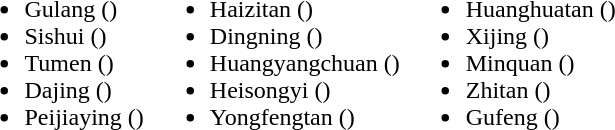<table>
<tr>
<td valign="top"><br><ul><li>Gulang ()</li><li>Sishui  ()</li><li>Tumen ()</li><li>Dajing ()</li><li>Peijiaying ()</li></ul></td>
<td valign="top"><br><ul><li>Haizitan ()</li><li>Dingning ()</li><li>Huangyangchuan ()</li><li>Heisongyi ()</li><li>Yongfengtan ()</li></ul></td>
<td valign="top"><br><ul><li>Huanghuatan ()</li><li>Xijing ()</li><li>Minquan  ()</li><li>Zhitan ()</li><li>Gufeng ()</li></ul></td>
</tr>
</table>
